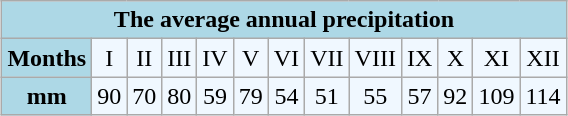<table border="1" class="wikitable" style="text-align: center; margin: auto">
<tr>
<th colspan="13" style="background: #ADD8E6;">The average annual precipitation</th>
</tr>
<tr style="background: #F0F8FF;">
<th style="background:#ADD8E6;">Months</th>
<td>I</td>
<td>II</td>
<td>III</td>
<td>IV</td>
<td>V</td>
<td>VI</td>
<td>VII</td>
<td>VIII</td>
<td>IX</td>
<td>X</td>
<td>XI</td>
<td>XII</td>
</tr>
<tr style="background: #F0F8FF;">
<th style="background:#ADD8E6;">mm</th>
<td>90</td>
<td>70</td>
<td>80</td>
<td>59</td>
<td>79</td>
<td>54</td>
<td>51</td>
<td>55</td>
<td>57</td>
<td>92</td>
<td>109</td>
<td>114</td>
</tr>
</table>
